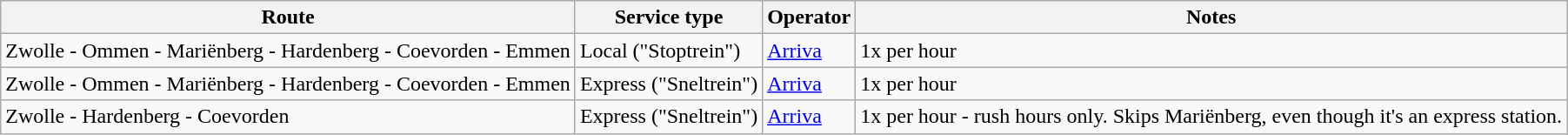<table class="wikitable">
<tr>
<th>Route</th>
<th>Service type</th>
<th>Operator</th>
<th>Notes</th>
</tr>
<tr>
<td>Zwolle - Ommen - Mariënberg - Hardenberg - Coevorden - Emmen</td>
<td>Local ("Stoptrein")</td>
<td><a href='#'>Arriva</a></td>
<td>1x per hour</td>
</tr>
<tr>
<td>Zwolle - Ommen - Mariënberg - Hardenberg - Coevorden - Emmen</td>
<td>Express ("Sneltrein")</td>
<td><a href='#'>Arriva</a></td>
<td>1x per hour</td>
</tr>
<tr>
<td>Zwolle - Hardenberg - Coevorden</td>
<td>Express ("Sneltrein")</td>
<td><a href='#'>Arriva</a></td>
<td>1x per hour - rush hours only. Skips Mariënberg, even though it's an express station.</td>
</tr>
</table>
